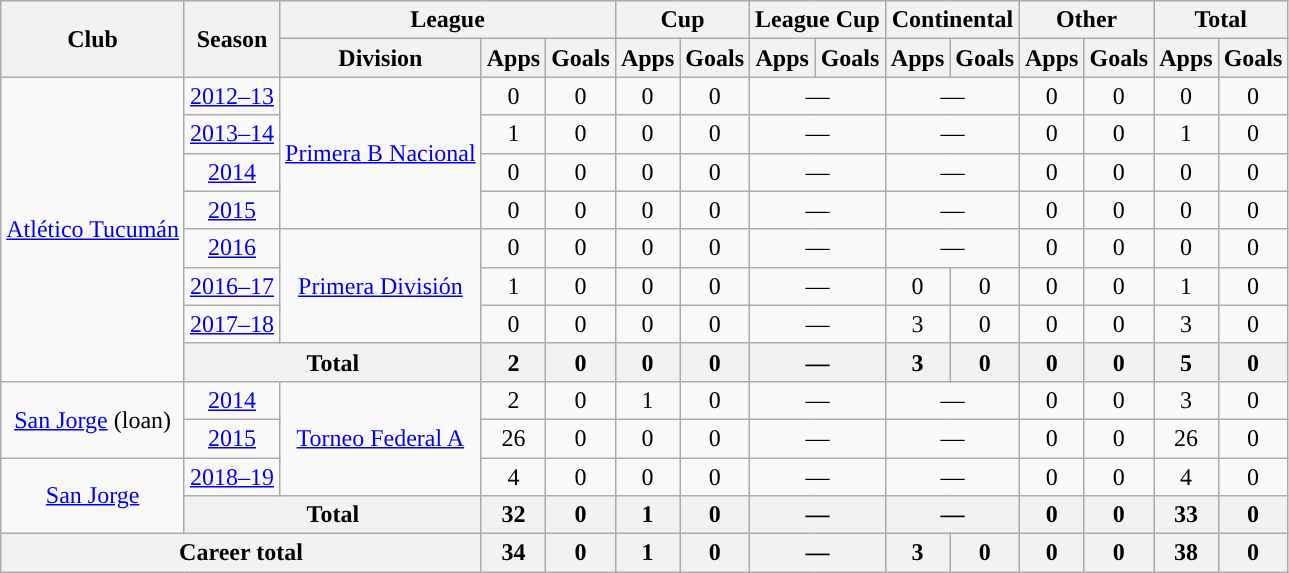<table class="wikitable" style="text-align:center">
<tr>
<th rowspan="2">Club</th>
<th rowspan="2">Season</th>
<th colspan="3">League</th>
<th colspan="2">Cup</th>
<th colspan="2">League Cup</th>
<th colspan="2">Continental</th>
<th colspan="2">Other</th>
<th colspan="2">Total</th>
</tr>
<tr>
<th>Division</th>
<th>Apps</th>
<th>Goals</th>
<th>Apps</th>
<th>Goals</th>
<th>Apps</th>
<th>Goals</th>
<th>Apps</th>
<th>Goals</th>
<th>Apps</th>
<th>Goals</th>
<th>Apps</th>
<th>Goals</th>
</tr>
<tr>
<td rowspan="8"><a href='#'>Atlético Tucumán</a></td>
<td><a href='#'>2012–13</a></td>
<td rowspan="4"><a href='#'>Primera B Nacional</a></td>
<td>0</td>
<td>0</td>
<td>0</td>
<td>0</td>
<td colspan="2">—</td>
<td colspan="2">—</td>
<td>0</td>
<td>0</td>
<td>0</td>
<td>0</td>
</tr>
<tr>
<td><a href='#'>2013–14</a></td>
<td>1</td>
<td>0</td>
<td>0</td>
<td>0</td>
<td colspan="2">—</td>
<td colspan="2">—</td>
<td>0</td>
<td>0</td>
<td>1</td>
<td>0</td>
</tr>
<tr>
<td><a href='#'>2014</a></td>
<td>0</td>
<td>0</td>
<td>0</td>
<td>0</td>
<td colspan="2">—</td>
<td colspan="2">—</td>
<td>0</td>
<td>0</td>
<td>0</td>
<td>0</td>
</tr>
<tr>
<td><a href='#'>2015</a></td>
<td>0</td>
<td>0</td>
<td>0</td>
<td>0</td>
<td colspan="2">—</td>
<td colspan="2">—</td>
<td>0</td>
<td>0</td>
<td>0</td>
<td>0</td>
</tr>
<tr>
<td><a href='#'>2016</a></td>
<td rowspan="3"><a href='#'>Primera División</a></td>
<td>0</td>
<td>0</td>
<td>0</td>
<td>0</td>
<td colspan="2">—</td>
<td colspan="2">—</td>
<td>0</td>
<td>0</td>
<td>0</td>
<td>0</td>
</tr>
<tr>
<td><a href='#'>2016–17</a></td>
<td>1</td>
<td>0</td>
<td>0</td>
<td>0</td>
<td colspan="2">—</td>
<td>0</td>
<td>0</td>
<td>0</td>
<td>0</td>
<td>1</td>
<td>0</td>
</tr>
<tr>
<td><a href='#'>2017–18</a></td>
<td>0</td>
<td>0</td>
<td>0</td>
<td>0</td>
<td colspan="2">—</td>
<td>3</td>
<td>0</td>
<td>0</td>
<td>0</td>
<td>3</td>
<td>0</td>
</tr>
<tr>
<th colspan="2">Total</th>
<th>2</th>
<th>0</th>
<th>0</th>
<th>0</th>
<th colspan="2">—</th>
<th>3</th>
<th>0</th>
<th>0</th>
<th>0</th>
<th>5</th>
<th>0</th>
</tr>
<tr>
<td rowspan="2"><a href='#'>San Jorge</a> (loan)</td>
<td><a href='#'>2014</a></td>
<td rowspan="3"><a href='#'>Torneo Federal A</a></td>
<td>2</td>
<td>0</td>
<td>1</td>
<td>0</td>
<td colspan="2">—</td>
<td colspan="2">—</td>
<td>0</td>
<td>0</td>
<td>3</td>
<td>0</td>
</tr>
<tr>
<td><a href='#'>2015</a></td>
<td>26</td>
<td>0</td>
<td>0</td>
<td>0</td>
<td colspan="2">—</td>
<td colspan="2">—</td>
<td>0</td>
<td>0</td>
<td>26</td>
<td>0</td>
</tr>
<tr>
<td rowspan="2"><a href='#'>San Jorge</a></td>
<td><a href='#'>2018–19</a></td>
<td>4</td>
<td>0</td>
<td>0</td>
<td>0</td>
<td colspan="2">—</td>
<td colspan="2">—</td>
<td>0</td>
<td>0</td>
<td>4</td>
<td>0</td>
</tr>
<tr>
<th colspan="2">Total</th>
<th>32</th>
<th>0</th>
<th>1</th>
<th>0</th>
<th colspan="2">—</th>
<th colspan="2">—</th>
<th>0</th>
<th>0</th>
<th>33</th>
<th>0</th>
</tr>
<tr>
<th colspan="3">Career total</th>
<th>34</th>
<th>0</th>
<th>1</th>
<th>0</th>
<th colspan="2">—</th>
<th>3</th>
<th>0</th>
<th>0</th>
<th>0</th>
<th>38</th>
<th>0</th>
</tr>
</table>
